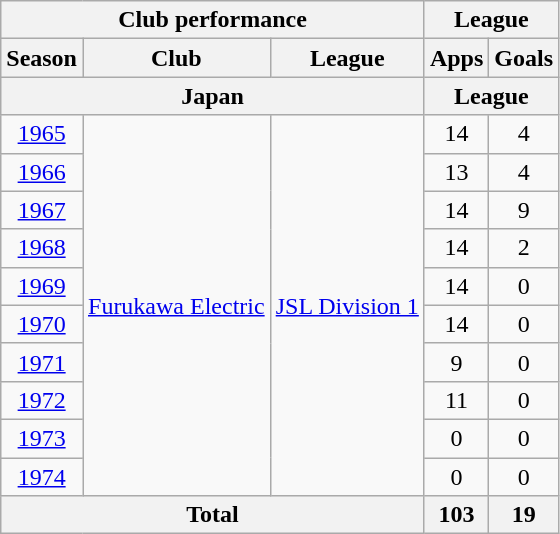<table class="wikitable" style="text-align:center;">
<tr>
<th colspan=3>Club performance</th>
<th colspan=2>League</th>
</tr>
<tr>
<th>Season</th>
<th>Club</th>
<th>League</th>
<th>Apps</th>
<th>Goals</th>
</tr>
<tr>
<th colspan=3>Japan</th>
<th colspan=2>League</th>
</tr>
<tr>
<td><a href='#'>1965</a></td>
<td rowspan=10><a href='#'>Furukawa Electric</a></td>
<td rowspan=10><a href='#'>JSL Division 1</a></td>
<td>14</td>
<td>4</td>
</tr>
<tr>
<td><a href='#'>1966</a></td>
<td>13</td>
<td>4</td>
</tr>
<tr>
<td><a href='#'>1967</a></td>
<td>14</td>
<td>9</td>
</tr>
<tr>
<td><a href='#'>1968</a></td>
<td>14</td>
<td>2</td>
</tr>
<tr>
<td><a href='#'>1969</a></td>
<td>14</td>
<td>0</td>
</tr>
<tr>
<td><a href='#'>1970</a></td>
<td>14</td>
<td>0</td>
</tr>
<tr>
<td><a href='#'>1971</a></td>
<td>9</td>
<td>0</td>
</tr>
<tr>
<td><a href='#'>1972</a></td>
<td>11</td>
<td>0</td>
</tr>
<tr>
<td><a href='#'>1973</a></td>
<td>0</td>
<td>0</td>
</tr>
<tr>
<td><a href='#'>1974</a></td>
<td>0</td>
<td>0</td>
</tr>
<tr>
<th colspan=3>Total</th>
<th>103</th>
<th>19</th>
</tr>
</table>
